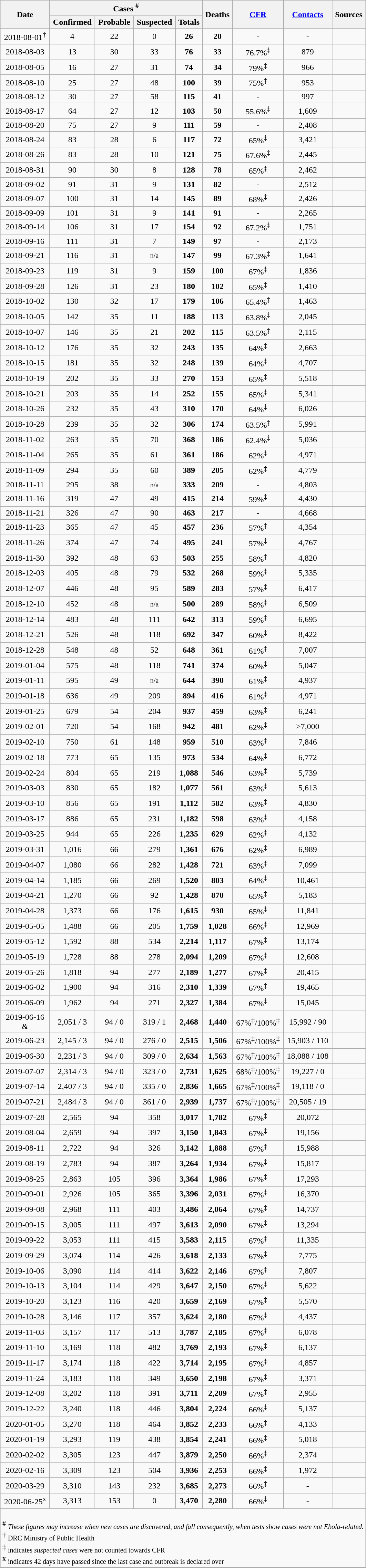<table class="wikitable mw-collapsible mw-collapsible" style="text-align:center; margin-left: auto; margin-right: auto; border: none;">
<tr>
<th rowspan="2">Date</th>
<th colspan="4">Cases <sup>#</sup></th>
<th rowspan="2">Deaths</th>
<th rowspan="2"><a href='#'>CFR</a></th>
<th rowspan="2"><a href='#'>Contacts</a></th>
<th rowspan="2">Sources</th>
</tr>
<tr>
<th>Confirmed</th>
<th>Probable</th>
<th>Suspected</th>
<th>Totals</th>
</tr>
<tr>
<td>2018-08-01<sup>†</sup><strong><em></em></strong></td>
<td>4</td>
<td>22</td>
<td>0</td>
<td><strong>26</strong></td>
<td><strong>20</strong></td>
<td>-</td>
<td>-</td>
<td></td>
</tr>
<tr>
<td>2018-08-03</td>
<td>13</td>
<td>30</td>
<td>33</td>
<td><strong>76</strong></td>
<td><strong>33</strong></td>
<td>76.7%<sup>‡</sup></td>
<td>879</td>
<td></td>
</tr>
<tr>
<td>2018-08-05</td>
<td>16</td>
<td>27</td>
<td>31</td>
<td><strong>74</strong></td>
<td><strong>34</strong></td>
<td>79%<sup>‡</sup></td>
<td>966</td>
<td></td>
</tr>
<tr>
<td>2018-08-10</td>
<td>25</td>
<td>27</td>
<td>48</td>
<td><strong>100</strong></td>
<td><strong>39</strong></td>
<td>75%<sup>‡</sup></td>
<td>953</td>
<td></td>
</tr>
<tr>
<td>2018-08-12</td>
<td>30</td>
<td>27</td>
<td>58</td>
<td><strong>115</strong></td>
<td><strong>41</strong></td>
<td>-</td>
<td>997</td>
<td></td>
</tr>
<tr>
<td>2018-08-17</td>
<td>64</td>
<td>27</td>
<td>12</td>
<td><strong>103</strong></td>
<td><strong>50</strong></td>
<td>55.6%<sup>‡</sup></td>
<td>1,609</td>
<td></td>
</tr>
<tr>
<td>2018-08-20</td>
<td>75</td>
<td>27</td>
<td>9</td>
<td><strong>111</strong></td>
<td><strong>59</strong></td>
<td>-</td>
<td>2,408</td>
<td></td>
</tr>
<tr>
<td>2018-08-24</td>
<td>83</td>
<td>28</td>
<td>6</td>
<td><strong>117</strong></td>
<td><strong>72</strong></td>
<td>65%<sup>‡</sup></td>
<td>3,421</td>
<td></td>
</tr>
<tr>
<td>2018-08-26</td>
<td>83</td>
<td>28</td>
<td>10</td>
<td><strong>121</strong></td>
<td><strong>75</strong></td>
<td>67.6%<sup>‡</sup></td>
<td>2,445</td>
<td></td>
</tr>
<tr>
<td>2018-08-31</td>
<td>90</td>
<td>30</td>
<td>8</td>
<td><strong>128</strong></td>
<td><strong>78</strong></td>
<td>65%<sup>‡</sup></td>
<td>2,462</td>
<td></td>
</tr>
<tr>
<td>2018-09-02</td>
<td>91</td>
<td>31</td>
<td>9</td>
<td><strong>131</strong></td>
<td><strong>82</strong></td>
<td>-</td>
<td>2,512</td>
<td></td>
</tr>
<tr>
<td>2018-09-07</td>
<td>100</td>
<td>31</td>
<td>14</td>
<td><strong>145</strong></td>
<td><strong>89</strong></td>
<td>68%<sup>‡</sup></td>
<td>2,426</td>
<td></td>
</tr>
<tr>
<td>2018-09-09</td>
<td>101</td>
<td>31</td>
<td>9</td>
<td><strong>141</strong></td>
<td><strong>91</strong></td>
<td>-</td>
<td>2,265</td>
<td></td>
</tr>
<tr>
<td>2018-09-14</td>
<td>106</td>
<td>31</td>
<td>17</td>
<td><strong>154</strong></td>
<td><strong>92</strong></td>
<td>67.2%<sup>‡</sup></td>
<td>1,751</td>
<td></td>
</tr>
<tr>
<td>2018-09-16</td>
<td>111</td>
<td>31</td>
<td>7</td>
<td><strong>149</strong></td>
<td><strong>97</strong></td>
<td>-</td>
<td>2,173</td>
<td></td>
</tr>
<tr>
<td>2018-09-21</td>
<td>116</td>
<td>31</td>
<td><small>n/a</small></td>
<td><strong>147</strong></td>
<td><strong>99</strong></td>
<td>67.3%<sup>‡</sup></td>
<td>1,641</td>
<td></td>
</tr>
<tr>
<td>2018-09-23</td>
<td>119</td>
<td>31</td>
<td>9</td>
<td><strong>159</strong></td>
<td><strong>100</strong></td>
<td>67%<sup>‡</sup></td>
<td>1,836</td>
<td></td>
</tr>
<tr>
<td>2018-09-28</td>
<td>126</td>
<td>31</td>
<td>23</td>
<td><strong>180</strong></td>
<td><strong>102</strong></td>
<td>65%<sup>‡</sup></td>
<td>1,410</td>
<td></td>
</tr>
<tr>
<td>2018-10-02</td>
<td>130</td>
<td>32</td>
<td>17</td>
<td><strong>179</strong></td>
<td><strong>106</strong></td>
<td>65.4%<sup>‡</sup></td>
<td>1,463</td>
<td></td>
</tr>
<tr>
<td>2018-10-05</td>
<td>142</td>
<td>35</td>
<td>11</td>
<td><strong>188</strong></td>
<td><strong>113</strong></td>
<td>63.8%<sup>‡</sup></td>
<td>2,045</td>
<td></td>
</tr>
<tr>
<td>2018-10-07</td>
<td>146</td>
<td>35</td>
<td>21</td>
<td><strong>202</strong></td>
<td><strong>115</strong></td>
<td>63.5%<sup>‡</sup></td>
<td>2,115</td>
<td></td>
</tr>
<tr>
<td>2018-10-12</td>
<td>176</td>
<td>35</td>
<td>32</td>
<td><strong>243</strong></td>
<td><strong>135</strong></td>
<td>64%<sup>‡</sup></td>
<td>2,663</td>
<td></td>
</tr>
<tr>
<td>2018-10-15</td>
<td>181</td>
<td>35</td>
<td>32</td>
<td><strong>248</strong></td>
<td><strong>139</strong></td>
<td>64%<sup>‡</sup></td>
<td>4,707</td>
<td></td>
</tr>
<tr>
<td>2018-10-19</td>
<td>202</td>
<td>35</td>
<td>33</td>
<td><strong>270</strong></td>
<td><strong>153</strong></td>
<td>65%<sup>‡</sup></td>
<td>5,518</td>
<td></td>
</tr>
<tr>
<td>2018-10-21</td>
<td>203</td>
<td>35</td>
<td>14</td>
<td><strong>252</strong></td>
<td><strong>155</strong></td>
<td>65%<sup>‡</sup></td>
<td>5,341</td>
<td></td>
</tr>
<tr>
<td>2018-10-26</td>
<td>232</td>
<td>35</td>
<td>43</td>
<td><strong>310</strong></td>
<td><strong>170</strong></td>
<td>64%<sup>‡</sup></td>
<td>6,026</td>
<td></td>
</tr>
<tr>
<td>2018-10-28</td>
<td>239</td>
<td>35</td>
<td>32</td>
<td><strong>306</strong></td>
<td><strong>174</strong></td>
<td>63.5%<sup>‡</sup></td>
<td>5,991</td>
<td></td>
</tr>
<tr>
<td>2018-11-02</td>
<td>263</td>
<td>35</td>
<td>70</td>
<td><strong>368</strong></td>
<td><strong>186</strong></td>
<td>62.4%<sup>‡</sup></td>
<td>5,036</td>
<td></td>
</tr>
<tr>
<td>2018-11-04</td>
<td>265</td>
<td>35</td>
<td>61</td>
<td><strong>361</strong></td>
<td><strong>186</strong></td>
<td>62%<sup>‡</sup></td>
<td>4,971</td>
<td></td>
</tr>
<tr>
<td>2018-11-09</td>
<td>294</td>
<td>35</td>
<td>60</td>
<td><strong>389</strong></td>
<td><strong>205</strong></td>
<td>62%<sup>‡</sup></td>
<td>4,779</td>
<td></td>
</tr>
<tr>
<td>2018-11-11</td>
<td>295</td>
<td>38</td>
<td><small>n/a</small></td>
<td><strong>333</strong></td>
<td><strong>209</strong></td>
<td>-</td>
<td>4,803</td>
<td></td>
</tr>
<tr>
</tr>
<tr 2018-11-16||319||47||49||>
</tr>
<tr>
<td>2018-11-16</td>
<td>319</td>
<td>47</td>
<td>49</td>
<td><strong>415</strong></td>
<td><strong>214</strong></td>
<td>59%<sup>‡</sup></td>
<td>4,430</td>
<td></td>
</tr>
<tr>
<td>2018-11-21</td>
<td>326</td>
<td>47</td>
<td>90</td>
<td><strong>463</strong></td>
<td><strong>217</strong></td>
<td>-</td>
<td>4,668</td>
<td></td>
</tr>
<tr>
<td>2018-11-23</td>
<td>365</td>
<td>47</td>
<td>45</td>
<td><strong>457</strong></td>
<td><strong>236</strong></td>
<td>57%<sup>‡</sup></td>
<td>4,354</td>
<td></td>
</tr>
<tr>
<td>2018-11-26</td>
<td>374</td>
<td>47</td>
<td>74</td>
<td><strong>495</strong></td>
<td><strong>241</strong></td>
<td>57%<sup>‡</sup></td>
<td>4,767</td>
<td></td>
</tr>
<tr>
<td>2018-11-30</td>
<td>392</td>
<td>48</td>
<td>63</td>
<td><strong>503</strong></td>
<td><strong>255</strong></td>
<td>58%<sup>‡</sup></td>
<td>4,820</td>
<td></td>
</tr>
<tr>
<td>2018-12-03</td>
<td>405</td>
<td>48</td>
<td>79</td>
<td><strong>532</strong></td>
<td><strong>268</strong></td>
<td>59%<sup>‡</sup></td>
<td>5,335</td>
<td></td>
</tr>
<tr>
<td>2018-12-07</td>
<td>446</td>
<td>48</td>
<td>95</td>
<td><strong>589</strong></td>
<td><strong>283</strong></td>
<td>57%<sup>‡</sup></td>
<td>6,417</td>
<td></td>
</tr>
<tr>
<td>2018-12-10</td>
<td>452</td>
<td>48</td>
<td><small>n/a</small></td>
<td><strong>500</strong></td>
<td><strong>289</strong></td>
<td>58%<sup>‡</sup></td>
<td>6,509</td>
<td></td>
</tr>
<tr>
<td>2018-12-14</td>
<td>483</td>
<td>48</td>
<td>111</td>
<td><strong>642</strong></td>
<td><strong>313</strong></td>
<td>59%<sup>‡</sup></td>
<td>6,695</td>
<td></td>
</tr>
<tr>
<td>2018-12-21</td>
<td>526</td>
<td>48</td>
<td>118</td>
<td><strong>692</strong></td>
<td><strong>347</strong></td>
<td>60%<sup>‡</sup></td>
<td>8,422</td>
<td></td>
</tr>
<tr>
<td>2018-12-28</td>
<td>548</td>
<td>48</td>
<td>52</td>
<td><strong>648</strong></td>
<td><strong>361</strong></td>
<td>61%<sup>‡</sup></td>
<td>7,007</td>
<td></td>
</tr>
<tr>
<td>2019-01-04</td>
<td>575</td>
<td>48</td>
<td>118</td>
<td><strong>741</strong></td>
<td><strong>374</strong></td>
<td>60%<sup>‡</sup></td>
<td>5,047</td>
<td></td>
</tr>
<tr>
<td>2019-01-11</td>
<td>595</td>
<td>49</td>
<td><small>n/a</small></td>
<td><strong>644</strong></td>
<td><strong>390</strong></td>
<td>61%<sup>‡</sup></td>
<td>4,937</td>
<td></td>
</tr>
<tr>
<td>2019-01-18</td>
<td>636</td>
<td>49</td>
<td>209</td>
<td><strong>894</strong></td>
<td><strong>416</strong></td>
<td>61%<sup>‡</sup></td>
<td>4,971</td>
<td></td>
</tr>
<tr>
<td>2019-01-25</td>
<td>679</td>
<td>54</td>
<td>204</td>
<td><strong>937</strong></td>
<td><strong>459</strong></td>
<td>63%<sup>‡</sup></td>
<td>6,241</td>
<td></td>
</tr>
<tr>
<td>2019-02-01</td>
<td>720</td>
<td>54</td>
<td>168</td>
<td><strong>942</strong></td>
<td><strong>481</strong></td>
<td>62%<sup>‡</sup></td>
<td>>7,000</td>
<td></td>
</tr>
<tr>
<td>2019-02-10</td>
<td>750</td>
<td>61</td>
<td>148</td>
<td><strong>959</strong></td>
<td><strong>510</strong></td>
<td>63%<sup>‡</sup></td>
<td>7,846</td>
<td></td>
</tr>
<tr>
<td>2019-02-18</td>
<td>773</td>
<td>65</td>
<td>135</td>
<td><strong>973</strong></td>
<td><strong>534</strong></td>
<td>64%<sup>‡</sup></td>
<td>6,772</td>
<td></td>
</tr>
<tr>
<td>2019-02-24</td>
<td>804</td>
<td>65</td>
<td>219</td>
<td><strong>1,088 </strong></td>
<td><strong>546</strong></td>
<td>63%<sup>‡</sup></td>
<td>5,739</td>
<td></td>
</tr>
<tr>
<td>2019-03-03</td>
<td>830</td>
<td>65</td>
<td>182</td>
<td><strong>1,077</strong></td>
<td><strong>561</strong></td>
<td>63%<sup>‡</sup></td>
<td>5,613</td>
<td></td>
</tr>
<tr>
<td>2019-03-10</td>
<td>856</td>
<td>65</td>
<td>191</td>
<td><strong>1,112</strong></td>
<td><strong>582</strong></td>
<td>63%<sup>‡</sup></td>
<td>4,830</td>
<td></td>
</tr>
<tr>
<td>2019-03-17</td>
<td>886</td>
<td>65</td>
<td>231</td>
<td><strong>1,182</strong></td>
<td><strong>598</strong></td>
<td>63%<sup>‡</sup></td>
<td>4,158</td>
<td></td>
</tr>
<tr>
<td>2019-03-25</td>
<td>944</td>
<td>65</td>
<td>226</td>
<td><strong>1,235</strong></td>
<td><strong>629</strong></td>
<td>62%<sup>‡</sup></td>
<td>4,132</td>
<td></td>
</tr>
<tr>
<td>2019-03-31</td>
<td>1,016</td>
<td>66</td>
<td>279</td>
<td><strong>1,361</strong></td>
<td><strong>676</strong></td>
<td>62%<sup>‡</sup></td>
<td>6,989</td>
<td></td>
</tr>
<tr>
<td>2019-04-07</td>
<td>1,080</td>
<td>66</td>
<td>282</td>
<td><strong>1,428</strong></td>
<td><strong>721</strong></td>
<td>63%<sup>‡</sup></td>
<td>7,099</td>
<td></td>
</tr>
<tr>
<td>2019-04-14</td>
<td>1,185</td>
<td>66</td>
<td>269</td>
<td><strong>1,520</strong></td>
<td><strong>803</strong></td>
<td>64%<sup>‡</sup></td>
<td>10,461</td>
<td></td>
</tr>
<tr>
<td>2019-04-21</td>
<td>1,270</td>
<td>66</td>
<td>92</td>
<td><strong>1,428</strong></td>
<td><strong>870</strong></td>
<td>65%<sup>‡</sup></td>
<td>5,183</td>
<td></td>
</tr>
<tr>
<td>2019-04-28</td>
<td>1,373</td>
<td>66</td>
<td>176</td>
<td><strong>1,615</strong></td>
<td><strong>930</strong></td>
<td>65%<sup>‡</sup></td>
<td>11,841</td>
<td></td>
</tr>
<tr>
<td>2019-05-05</td>
<td>1,488</td>
<td>66</td>
<td>205</td>
<td><strong>1,759</strong></td>
<td><strong>1,028</strong></td>
<td>66%<sup>‡</sup></td>
<td>12,969</td>
<td></td>
</tr>
<tr>
<td>2019-05-12</td>
<td>1,592</td>
<td>88</td>
<td>534</td>
<td><strong>2,214</strong></td>
<td><strong>1,117</strong></td>
<td>67%<sup>‡</sup></td>
<td>13,174</td>
<td></td>
</tr>
<tr>
<td>2019-05-19</td>
<td>1,728</td>
<td>88</td>
<td>278</td>
<td><strong>2,094</strong></td>
<td><strong>1,209</strong></td>
<td>67%<sup>‡</sup></td>
<td>12,608</td>
<td></td>
</tr>
<tr>
<td>2019-05-26</td>
<td>1,818</td>
<td>94</td>
<td>277</td>
<td><strong>2,189</strong></td>
<td><strong>1,277</strong></td>
<td>67%<sup>‡</sup></td>
<td>20,415</td>
<td></td>
</tr>
<tr>
<td>2019-06-02</td>
<td>1,900</td>
<td>94</td>
<td>316</td>
<td><strong>2,310</strong></td>
<td><strong>1,339</strong></td>
<td>67%<sup>‡</sup></td>
<td>19,465</td>
<td></td>
</tr>
<tr>
<td>2019-06-09</td>
<td>1,962</td>
<td>94</td>
<td>271</td>
<td><strong>2,327</strong></td>
<td><strong>1,384</strong></td>
<td>67%<sup>‡</sup></td>
<td>15,045</td>
<td></td>
</tr>
<tr>
<td>2019-06-16 <br><strong><em></em></strong> & <strong><em></em></strong></td>
<td>2,051 / 3</td>
<td>94 / 0</td>
<td>319 / 1</td>
<td><strong>2,468</strong></td>
<td><strong>1,440</strong></td>
<td>67%<sup>‡</sup>/100%<sup>‡</sup></td>
<td>15,992 / 90</td>
<td></td>
</tr>
<tr>
<td>2019-06-23</td>
<td>2,145 / 3</td>
<td>94 / 0</td>
<td>276 / 0</td>
<td><strong>2,515</strong></td>
<td><strong>1,506</strong></td>
<td>67%<sup>‡</sup>/100%<sup>‡</sup></td>
<td>15,903 / 110</td>
<td></td>
</tr>
<tr>
<td>2019-06-30</td>
<td>2,231 / 3</td>
<td>94 / 0</td>
<td>309 / 0</td>
<td><strong>2,634</strong></td>
<td><strong>1,563</strong></td>
<td>67%<sup>‡</sup>/100%<sup>‡</sup></td>
<td>18,088 / 108</td>
<td></td>
</tr>
<tr>
<td>2019-07-07</td>
<td>2,314 / 3</td>
<td>94 / 0</td>
<td>323 / 0</td>
<td><strong>2,731</strong></td>
<td><strong>1,625</strong></td>
<td>68%<sup>‡</sup>/100%<sup>‡</sup></td>
<td>19,227 / 0</td>
<td></td>
</tr>
<tr>
<td>2019-07-14</td>
<td>2,407 / 3</td>
<td>94 / 0</td>
<td>335 / 0</td>
<td><strong>2,836</strong></td>
<td><strong>1,665</strong></td>
<td>67%<sup>‡</sup>/100%<sup>‡</sup></td>
<td>19,118 / 0</td>
<td></td>
</tr>
<tr>
<td>2019-07-21</td>
<td>2,484 / 3</td>
<td>94 / 0</td>
<td>361 / 0</td>
<td><strong>2,939</strong></td>
<td><strong>1,737</strong></td>
<td>67%<sup>‡</sup>/100%<sup>‡</sup></td>
<td>20,505 / 19</td>
<td></td>
</tr>
<tr>
<td>2019-07-28 <strong><em></em></strong></td>
<td>2,565</td>
<td>94</td>
<td>358</td>
<td><strong>3,017</strong></td>
<td><strong>1,782</strong></td>
<td>67%<sup>‡</sup></td>
<td>20,072</td>
<td></td>
</tr>
<tr>
<td>2019-08-04</td>
<td>2,659</td>
<td>94</td>
<td>397</td>
<td><strong>3,150</strong></td>
<td><strong>1,843</strong></td>
<td>67%<sup>‡</sup></td>
<td>19,156</td>
<td></td>
</tr>
<tr>
<td>2019-08-11</td>
<td>2,722</td>
<td>94</td>
<td>326</td>
<td><strong>3,142</strong></td>
<td><strong>1,888</strong></td>
<td>67%<sup>‡</sup></td>
<td>15,988</td>
<td></td>
</tr>
<tr>
<td>2019-08-19</td>
<td>2,783</td>
<td>94</td>
<td>387</td>
<td><strong>3,264</strong></td>
<td><strong>1,934</strong></td>
<td>67%<sup>‡</sup></td>
<td>15,817</td>
<td></td>
</tr>
<tr>
<td>2019-08-25</td>
<td>2,863</td>
<td>105</td>
<td>396</td>
<td><strong>3,364</strong></td>
<td><strong>1,986</strong></td>
<td>67%<sup>‡</sup></td>
<td>17,293</td>
<td></td>
</tr>
<tr>
<td>2019-09-01</td>
<td>2,926</td>
<td>105</td>
<td>365</td>
<td><strong>3,396</strong></td>
<td><strong>2,031</strong></td>
<td>67%<sup>‡</sup></td>
<td>16,370</td>
<td></td>
</tr>
<tr>
<td>2019-09-08</td>
<td>2,968</td>
<td>111</td>
<td>403</td>
<td><strong>3,486</strong></td>
<td><strong>2,064</strong></td>
<td>67%<sup>‡</sup></td>
<td>14,737</td>
<td></td>
</tr>
<tr>
<td>2019-09-15</td>
<td>3,005</td>
<td>111</td>
<td>497</td>
<td><strong>3,613</strong></td>
<td><strong>2,090</strong></td>
<td>67%<sup>‡</sup></td>
<td>13,294</td>
<td></td>
</tr>
<tr>
<td>2019-09-22</td>
<td>3,053</td>
<td>111</td>
<td>415</td>
<td><strong>3,583</strong></td>
<td><strong>2,115</strong></td>
<td>67%<sup>‡</sup></td>
<td>11,335</td>
<td></td>
</tr>
<tr>
<td>2019-09-29</td>
<td>3,074</td>
<td>114</td>
<td>426</td>
<td><strong>3,618</strong></td>
<td><strong>2,133</strong></td>
<td>67%<sup>‡</sup></td>
<td>7,775</td>
<td></td>
</tr>
<tr>
<td>2019-10-06</td>
<td>3,090</td>
<td>114</td>
<td>414</td>
<td><strong>3,622</strong></td>
<td><strong>2,146</strong></td>
<td>67%<sup>‡</sup></td>
<td>7,807</td>
<td></td>
</tr>
<tr>
<td>2019-10-13</td>
<td>3,104</td>
<td>114</td>
<td>429</td>
<td><strong>3,647</strong></td>
<td><strong>2,150</strong></td>
<td>67%<sup>‡</sup></td>
<td>5,622</td>
<td></td>
</tr>
<tr>
<td>2019-10-20</td>
<td>3,123</td>
<td>116</td>
<td>420</td>
<td><strong>3,659</strong></td>
<td><strong>2,169</strong></td>
<td>67%<sup>‡</sup></td>
<td>5,570</td>
<td></td>
</tr>
<tr>
<td>2019-10-28</td>
<td>3,146</td>
<td>117</td>
<td>357</td>
<td><strong>3,624</strong></td>
<td><strong>2,180</strong></td>
<td>67%<sup>‡</sup></td>
<td>4,437</td>
<td></td>
</tr>
<tr>
<td>2019-11-03</td>
<td>3,157</td>
<td>117</td>
<td>513</td>
<td><strong>3,787</strong></td>
<td><strong>2,185</strong></td>
<td>67%<sup>‡</sup></td>
<td>6,078</td>
<td></td>
</tr>
<tr>
<td>2019-11-10</td>
<td>3,169</td>
<td>118</td>
<td>482</td>
<td><strong>3,769</strong></td>
<td><strong>2,193</strong></td>
<td>67%<sup>‡</sup></td>
<td>6,137</td>
<td></td>
</tr>
<tr>
<td>2019-11-17</td>
<td>3,174</td>
<td>118</td>
<td>422</td>
<td><strong>3,714</strong></td>
<td><strong>2,195</strong></td>
<td>67%<sup>‡</sup></td>
<td>4,857</td>
<td></td>
</tr>
<tr>
<td>2019-11-24</td>
<td>3,183</td>
<td>118</td>
<td>349</td>
<td><strong>3,650</strong></td>
<td><strong>2,198</strong></td>
<td>67%<sup>‡</sup></td>
<td>3,371</td>
<td></td>
</tr>
<tr>
<td>2019-12-08</td>
<td>3,202</td>
<td>118</td>
<td>391</td>
<td><strong>3,711</strong></td>
<td><strong>2,209</strong></td>
<td>67%<sup>‡</sup></td>
<td>2,955</td>
<td></td>
</tr>
<tr>
<td>2019-12-22</td>
<td>3,240</td>
<td>118</td>
<td>446</td>
<td><strong>3,804</strong></td>
<td><strong>2,224</strong></td>
<td>66%<sup>‡</sup></td>
<td>5,137</td>
<td></td>
</tr>
<tr>
<td>2020-01-05</td>
<td>3,270</td>
<td>118</td>
<td>464</td>
<td><strong>3,852</strong></td>
<td><strong>2,233</strong></td>
<td>66%<sup>‡</sup></td>
<td>4,133</td>
<td></td>
</tr>
<tr>
<td>2020-01-19</td>
<td>3,293</td>
<td>119</td>
<td>438</td>
<td><strong>3,854</strong></td>
<td><strong>2,241</strong></td>
<td>66%<sup>‡</sup></td>
<td>5,018</td>
<td></td>
</tr>
<tr>
<td>2020-02-02</td>
<td>3,305</td>
<td>123</td>
<td>447</td>
<td><strong>3,879</strong></td>
<td><strong>2,250</strong></td>
<td>66%<sup>‡</sup></td>
<td>2,374</td>
<td></td>
</tr>
<tr>
<td>2020-02-16</td>
<td>3,309</td>
<td>123</td>
<td>504</td>
<td><strong>3,936</strong></td>
<td><strong>2,253</strong></td>
<td>66%<sup>‡</sup></td>
<td>1,972</td>
<td></td>
</tr>
<tr>
<td>2020-03-29</td>
<td>3,310</td>
<td>143</td>
<td>232</td>
<td><strong>3,685</strong></td>
<td><strong>2,273</strong></td>
<td>66%<sup>‡</sup></td>
<td>-</td>
<td></td>
</tr>
<tr>
<td>2020-06-25<sup>x</sup></td>
<td>3,313</td>
<td>153</td>
<td>0</td>
<td><strong>3,470</strong></td>
<td><strong>2,280</strong></td>
<td>66%<sup>‡</sup></td>
<td>-</td>
<td></td>
</tr>
<tr>
<td colspan="9" align="left"><br><sup>#</sup> <small><em>These figures may increase when new cases are discovered, and fall consequently, when tests show cases were not Ebola-related.</em></small><br>
<sup>†</sup> <small>DRC Ministry of Public Health</small><br>
<sup>‡</sup> <small>indicates <em>suspected cases</em> were not counted towards CFR</small><br>
<sup>x</sup> <small>indicates 42 days have passed since the last case and outbreak is declared over</small></td>
</tr>
</table>
